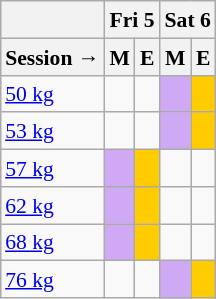<table class="wikitable" style="margin:0.5em auto; font-size:90%; line-height:1.25em; text-align:center;">
<tr>
<th></th>
<th colspan=2>Fri 5</th>
<th colspan=2>Sat 6</th>
</tr>
<tr>
<th>Session →</th>
<th>M</th>
<th>E</th>
<th>M</th>
<th>E</th>
</tr>
<tr>
<td align=left><a href='#'>50 kg</a></td>
<td></td>
<td></td>
<td style="background-color:#D0A9F5;"></td>
<td style="background-color:#FFCC00;"></td>
</tr>
<tr>
<td align=left><a href='#'>53 kg</a></td>
<td></td>
<td></td>
<td style="background-color:#D0A9F5;"></td>
<td style="background-color:#FFCC00;"></td>
</tr>
<tr>
<td align=left><a href='#'>57 kg</a></td>
<td style="background-color:#D0A9F5;"></td>
<td style="background-color:#FFCC00;"></td>
<td></td>
<td></td>
</tr>
<tr>
<td align=left><a href='#'>62 kg</a></td>
<td style="background-color:#D0A9F5;"></td>
<td style="background-color:#FFCC00;"></td>
<td></td>
<td></td>
</tr>
<tr>
<td align=left><a href='#'>68 kg</a></td>
<td style="background-color:#D0A9F5;"></td>
<td style="background-color:#FFCC00;"></td>
<td></td>
<td></td>
</tr>
<tr>
<td align=left><a href='#'>76 kg</a></td>
<td></td>
<td></td>
<td style="background-color:#D0A9F5;"></td>
<td style="background-color:#FFCC00;"></td>
</tr>
</table>
